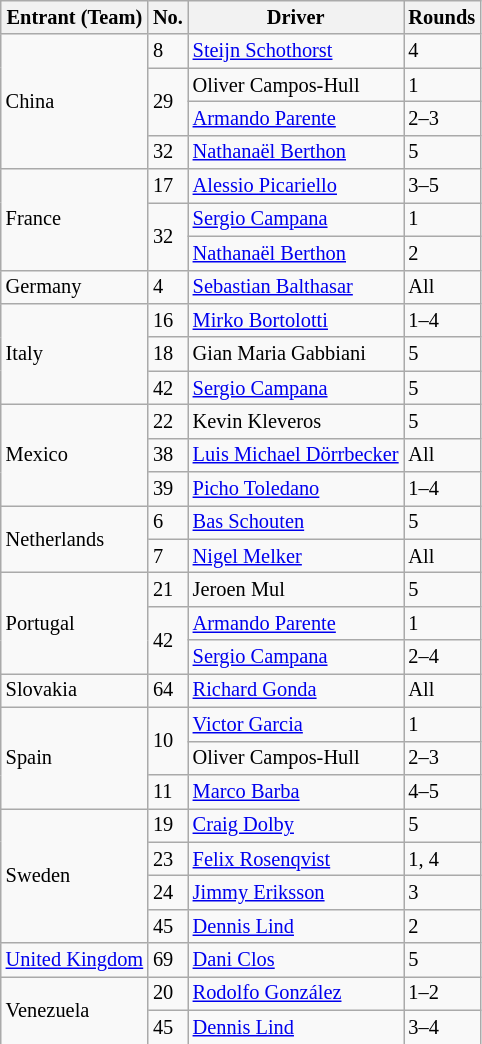<table class="wikitable" style="font-size: 85%;">
<tr>
<th>Entrant (Team)</th>
<th>No.</th>
<th>Driver</th>
<th>Rounds</th>
</tr>
<tr>
<td rowspan=4> China <br> </td>
<td>8</td>
<td> <a href='#'>Steijn Schothorst</a></td>
<td>4</td>
</tr>
<tr>
<td rowspan=2>29</td>
<td> Oliver Campos-Hull</td>
<td>1</td>
</tr>
<tr>
<td> <a href='#'>Armando Parente</a></td>
<td>2–3</td>
</tr>
<tr>
<td>32</td>
<td> <a href='#'>Nathanaël Berthon</a></td>
<td>5</td>
</tr>
<tr>
<td rowspan=3> France <br> </td>
<td>17</td>
<td> <a href='#'>Alessio Picariello</a></td>
<td>3–5</td>
</tr>
<tr>
<td rowspan=2>32</td>
<td> <a href='#'>Sergio Campana</a></td>
<td>1</td>
</tr>
<tr>
<td> <a href='#'>Nathanaël Berthon</a></td>
<td>2</td>
</tr>
<tr>
<td> Germany <br> </td>
<td>4</td>
<td> <a href='#'>Sebastian Balthasar</a></td>
<td>All</td>
</tr>
<tr>
<td rowspan=3> Italy <br> </td>
<td>16</td>
<td> <a href='#'>Mirko Bortolotti</a></td>
<td>1–4</td>
</tr>
<tr>
<td>18</td>
<td> Gian Maria Gabbiani</td>
<td>5</td>
</tr>
<tr>
<td>42</td>
<td> <a href='#'>Sergio Campana</a></td>
<td>5</td>
</tr>
<tr>
<td rowspan=3> Mexico <br> </td>
<td>22</td>
<td> Kevin Kleveros</td>
<td>5</td>
</tr>
<tr>
<td>38</td>
<td> <a href='#'>Luis Michael Dörrbecker</a></td>
<td>All</td>
</tr>
<tr>
<td>39</td>
<td> <a href='#'>Picho Toledano</a></td>
<td>1–4</td>
</tr>
<tr>
<td rowspan=2> Netherlands <br> </td>
<td>6</td>
<td> <a href='#'>Bas Schouten</a></td>
<td>5</td>
</tr>
<tr>
<td>7</td>
<td> <a href='#'>Nigel Melker</a></td>
<td>All</td>
</tr>
<tr>
<td rowspan=3> Portugal <br> </td>
<td>21</td>
<td> Jeroen Mul</td>
<td>5</td>
</tr>
<tr>
<td rowspan=2>42</td>
<td> <a href='#'>Armando Parente</a></td>
<td>1</td>
</tr>
<tr>
<td> <a href='#'>Sergio Campana</a></td>
<td>2–4</td>
</tr>
<tr>
<td> Slovakia <br> </td>
<td>64</td>
<td> <a href='#'>Richard Gonda</a></td>
<td>All</td>
</tr>
<tr>
<td rowspan=3> Spain <br> </td>
<td rowspan=2>10</td>
<td> <a href='#'>Victor Garcia</a></td>
<td>1</td>
</tr>
<tr>
<td> Oliver Campos-Hull</td>
<td>2–3</td>
</tr>
<tr>
<td>11</td>
<td> <a href='#'>Marco Barba</a></td>
<td>4–5</td>
</tr>
<tr>
<td rowspan=4> Sweden <br> </td>
<td>19</td>
<td> <a href='#'>Craig Dolby</a></td>
<td>5</td>
</tr>
<tr>
<td>23</td>
<td> <a href='#'>Felix Rosenqvist</a></td>
<td>1, 4</td>
</tr>
<tr>
<td>24</td>
<td> <a href='#'>Jimmy Eriksson</a></td>
<td>3</td>
</tr>
<tr>
<td>45</td>
<td> <a href='#'>Dennis Lind</a></td>
<td>2</td>
</tr>
<tr>
<td> <a href='#'>United Kingdom</a> <br> </td>
<td>69</td>
<td> <a href='#'>Dani Clos</a></td>
<td>5</td>
</tr>
<tr>
<td rowspan=2> Venezuela <br> </td>
<td>20</td>
<td> <a href='#'>Rodolfo González</a></td>
<td>1–2</td>
</tr>
<tr>
<td>45</td>
<td> <a href='#'>Dennis Lind</a></td>
<td>3–4</td>
</tr>
</table>
